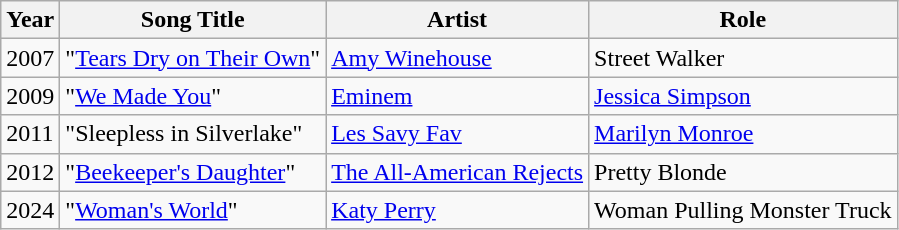<table class="wikitable sortable">
<tr>
<th>Year</th>
<th>Song Title</th>
<th>Artist</th>
<th>Role</th>
</tr>
<tr>
<td>2007</td>
<td>"<a href='#'>Tears Dry on Their Own</a>"</td>
<td><a href='#'>Amy Winehouse</a></td>
<td>Street Walker</td>
</tr>
<tr>
<td>2009</td>
<td>"<a href='#'>We Made You</a>"</td>
<td><a href='#'>Eminem</a></td>
<td><a href='#'>Jessica Simpson</a></td>
</tr>
<tr>
<td>2011</td>
<td>"Sleepless in Silverlake"</td>
<td><a href='#'>Les Savy Fav</a></td>
<td><a href='#'>Marilyn Monroe</a></td>
</tr>
<tr>
<td>2012</td>
<td>"<a href='#'>Beekeeper's Daughter</a>"</td>
<td><a href='#'>The All-American Rejects</a></td>
<td>Pretty Blonde</td>
</tr>
<tr>
<td>2024</td>
<td>"<a href='#'>Woman's World</a>"</td>
<td><a href='#'>Katy Perry</a></td>
<td>Woman Pulling Monster Truck</td>
</tr>
</table>
